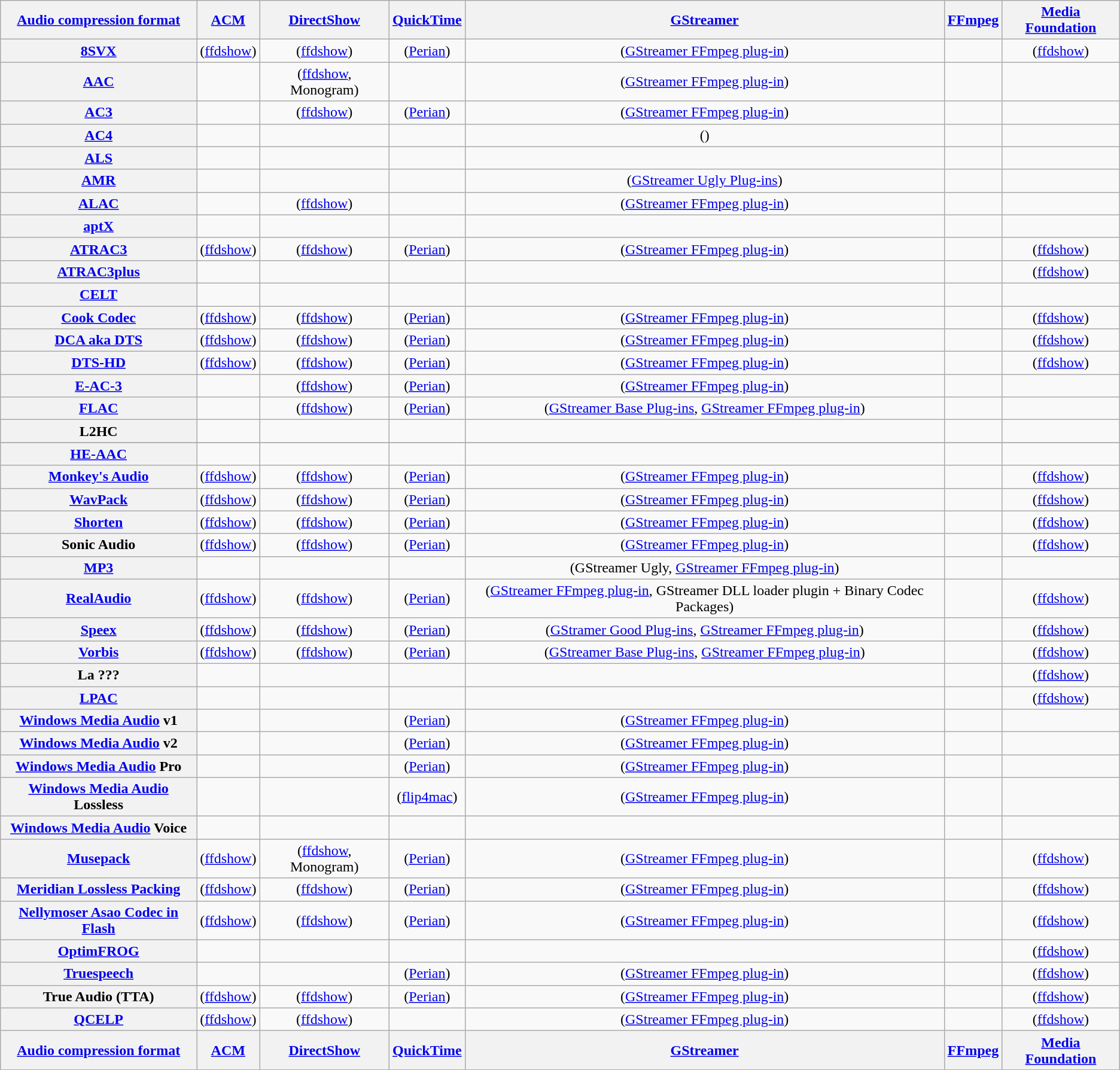<table class="wikitable sortable" style="text-align: center">
<tr>
<th><a href='#'>Audio compression format</a></th>
<th><a href='#'>ACM</a></th>
<th><a href='#'>DirectShow</a></th>
<th><a href='#'>QuickTime</a></th>
<th><a href='#'>GStreamer</a></th>
<th><a href='#'>FFmpeg</a></th>
<th><a href='#'>Media Foundation</a></th>
</tr>
<tr>
<th><a href='#'>8SVX</a></th>
<td> (<a href='#'>ffdshow</a>)</td>
<td> (<a href='#'>ffdshow</a>)</td>
<td> (<a href='#'>Perian</a>)</td>
<td> (<a href='#'>GStreamer FFmpeg plug-in</a>)</td>
<td></td>
<td> (<a href='#'>ffdshow</a>)</td>
</tr>
<tr>
<th><a href='#'>AAC</a></th>
<td></td>
<td> (<a href='#'>ffdshow</a>, Monogram)</td>
<td></td>
<td> (<a href='#'>GStreamer FFmpeg plug-in</a>)</td>
<td></td>
<td></td>
</tr>
<tr>
<th><a href='#'>AC3</a></th>
<td></td>
<td> (<a href='#'>ffdshow</a>)</td>
<td> (<a href='#'>Perian</a>)</td>
<td> (<a href='#'>GStreamer FFmpeg plug-in</a>)</td>
<td></td>
<td></td>
</tr>
<tr>
<th><a href='#'>AC4</a></th>
<td></td>
<td></td>
<td></td>
<td> ()</td>
<td></td>
<td></td>
</tr>
<tr>
<th><a href='#'>ALS</a></th>
<td></td>
<td></td>
<td></td>
<td></td>
<td></td>
<td></td>
</tr>
<tr>
<th><a href='#'>AMR</a></th>
<td></td>
<td></td>
<td><br>
</td>
<td> (<a href='#'>GStreamer Ugly Plug-ins</a>)</td>
<td></td>
<td></td>
</tr>
<tr>
<th><a href='#'>ALAC</a></th>
<td></td>
<td> (<a href='#'>ffdshow</a>)</td>
<td></td>
<td> (<a href='#'>GStreamer FFmpeg plug-in</a>)</td>
<td></td>
<td></td>
</tr>
<tr>
<th><a href='#'>aptX</a></th>
<td></td>
<td></td>
<td></td>
<td></td>
<td></td>
<td></td>
</tr>
<tr>
<th><a href='#'>ATRAC3</a></th>
<td> (<a href='#'>ffdshow</a>)</td>
<td> (<a href='#'>ffdshow</a>)</td>
<td> (<a href='#'>Perian</a>)</td>
<td> (<a href='#'>GStreamer FFmpeg plug-in</a>)</td>
<td></td>
<td> (<a href='#'>ffdshow</a>)</td>
</tr>
<tr>
<th><a href='#'>ATRAC3plus</a></th>
<td></td>
<td></td>
<td></td>
<td></td>
<td></td>
<td> (<a href='#'>ffdshow</a>)</td>
</tr>
<tr>
<th><a href='#'>CELT</a></th>
<td></td>
<td></td>
<td></td>
<td></td>
<td></td>
<td></td>
</tr>
<tr>
<th><a href='#'>Cook Codec</a></th>
<td> (<a href='#'>ffdshow</a>)</td>
<td> (<a href='#'>ffdshow</a>)</td>
<td> (<a href='#'>Perian</a>)</td>
<td> (<a href='#'>GStreamer FFmpeg plug-in</a>)</td>
<td></td>
<td> (<a href='#'>ffdshow</a>)</td>
</tr>
<tr>
<th><a href='#'>DCA aka DTS</a></th>
<td> (<a href='#'>ffdshow</a>)</td>
<td> (<a href='#'>ffdshow</a>)</td>
<td> (<a href='#'>Perian</a>)</td>
<td> (<a href='#'>GStreamer FFmpeg plug-in</a>)</td>
<td></td>
<td> (<a href='#'>ffdshow</a>)</td>
</tr>
<tr>
<th><a href='#'>DTS-HD</a></th>
<td> (<a href='#'>ffdshow</a>)</td>
<td> (<a href='#'>ffdshow</a>)</td>
<td> (<a href='#'>Perian</a>)</td>
<td> (<a href='#'>GStreamer FFmpeg plug-in</a>)</td>
<td></td>
<td> (<a href='#'>ffdshow</a>)</td>
</tr>
<tr>
<th><a href='#'>E-AC-3</a></th>
<td></td>
<td> (<a href='#'>ffdshow</a>)</td>
<td> (<a href='#'>Perian</a>)</td>
<td> (<a href='#'>GStreamer FFmpeg plug-in</a>)</td>
<td></td>
<td></td>
</tr>
<tr>
<th><a href='#'>FLAC</a></th>
<td></td>
<td> (<a href='#'>ffdshow</a>)</td>
<td> (<a href='#'>Perian</a>)</td>
<td> (<a href='#'>GStreamer Base Plug-ins</a>, <a href='#'>GStreamer FFmpeg plug-in</a>)</td>
<td></td>
<td></td>
</tr>
<tr>
<th>L2HC</th>
<td></td>
<td></td>
<td></td>
<td></td>
<td></td>
<td></td>
</tr>
<tr>
</tr>
<tr>
<th><a href='#'>HE-AAC</a></th>
<td></td>
<td></td>
<td></td>
<td></td>
<td></td>
<td></td>
</tr>
<tr>
<th><a href='#'>Monkey's Audio</a></th>
<td> (<a href='#'>ffdshow</a>)</td>
<td> (<a href='#'>ffdshow</a>)</td>
<td> (<a href='#'>Perian</a>)</td>
<td> (<a href='#'>GStreamer FFmpeg plug-in</a>)</td>
<td></td>
<td> (<a href='#'>ffdshow</a>)</td>
</tr>
<tr>
<th><a href='#'>WavPack</a></th>
<td> (<a href='#'>ffdshow</a>)</td>
<td> (<a href='#'>ffdshow</a>)</td>
<td> (<a href='#'>Perian</a>)</td>
<td> (<a href='#'>GStreamer FFmpeg plug-in</a>)</td>
<td></td>
<td> (<a href='#'>ffdshow</a>)</td>
</tr>
<tr>
<th><a href='#'>Shorten</a></th>
<td> (<a href='#'>ffdshow</a>)</td>
<td> (<a href='#'>ffdshow</a>)</td>
<td> (<a href='#'>Perian</a>)</td>
<td> (<a href='#'>GStreamer FFmpeg plug-in</a>)</td>
<td></td>
<td> (<a href='#'>ffdshow</a>)</td>
</tr>
<tr>
<th>Sonic Audio</th>
<td> (<a href='#'>ffdshow</a>)</td>
<td> (<a href='#'>ffdshow</a>)</td>
<td> (<a href='#'>Perian</a>)</td>
<td> (<a href='#'>GStreamer FFmpeg plug-in</a>)</td>
<td></td>
<td> (<a href='#'>ffdshow</a>)</td>
</tr>
<tr>
<th><a href='#'>MP3</a></th>
<td></td>
<td></td>
<td></td>
<td> (GStreamer Ugly, <a href='#'>GStreamer FFmpeg plug-in</a>)</td>
<td></td>
<td></td>
</tr>
<tr>
<th><a href='#'>RealAudio</a></th>
<td> (<a href='#'>ffdshow</a>)</td>
<td> (<a href='#'>ffdshow</a>)</td>
<td> (<a href='#'>Perian</a>)</td>
<td> (<a href='#'>GStreamer FFmpeg plug-in</a>, GStreamer DLL loader plugin + Binary Codec Packages)</td>
<td></td>
<td> (<a href='#'>ffdshow</a>)</td>
</tr>
<tr>
<th><a href='#'>Speex</a></th>
<td> (<a href='#'>ffdshow</a>)</td>
<td> (<a href='#'>ffdshow</a>)</td>
<td> (<a href='#'>Perian</a>)</td>
<td> (<a href='#'>GStramer Good Plug-ins</a>, <a href='#'>GStreamer FFmpeg plug-in</a>)</td>
<td></td>
<td> (<a href='#'>ffdshow</a>)</td>
</tr>
<tr>
<th><a href='#'>Vorbis</a></th>
<td> (<a href='#'>ffdshow</a>)</td>
<td> (<a href='#'>ffdshow</a>)</td>
<td> (<a href='#'>Perian</a>)</td>
<td> (<a href='#'>GStreamer Base Plug-ins</a>, <a href='#'>GStreamer FFmpeg plug-in</a>)</td>
<td></td>
<td> (<a href='#'>ffdshow</a>)</td>
</tr>
<tr>
<th>La ???</th>
<td></td>
<td></td>
<td></td>
<td></td>
<td></td>
<td> (<a href='#'>ffdshow</a>)</td>
</tr>
<tr>
<th><a href='#'>LPAC</a></th>
<td></td>
<td></td>
<td></td>
<td></td>
<td></td>
<td> (<a href='#'>ffdshow</a>)</td>
</tr>
<tr>
<th><a href='#'>Windows Media Audio</a> v1</th>
<td></td>
<td></td>
<td> (<a href='#'>Perian</a>)</td>
<td> (<a href='#'>GStreamer FFmpeg plug-in</a>)</td>
<td></td>
<td></td>
</tr>
<tr>
<th><a href='#'>Windows Media Audio</a> v2</th>
<td></td>
<td></td>
<td> (<a href='#'>Perian</a>)</td>
<td> (<a href='#'>GStreamer FFmpeg plug-in</a>)</td>
<td></td>
<td></td>
</tr>
<tr>
<th><a href='#'>Windows Media Audio</a> Pro</th>
<td></td>
<td></td>
<td> (<a href='#'>Perian</a>)</td>
<td> (<a href='#'>GStreamer FFmpeg plug-in</a>)</td>
<td></td>
<td></td>
</tr>
<tr>
<th><a href='#'>Windows Media Audio</a> Lossless</th>
<td></td>
<td></td>
<td> (<a href='#'>flip4mac</a>)</td>
<td> (<a href='#'>GStreamer FFmpeg plug-in</a>)</td>
<td></td>
<td></td>
</tr>
<tr>
<th><a href='#'>Windows Media Audio</a> Voice</th>
<td></td>
<td></td>
<td></td>
<td></td>
<td></td>
<td></td>
</tr>
<tr>
<th><a href='#'>Musepack</a></th>
<td> (<a href='#'>ffdshow</a>)</td>
<td> (<a href='#'>ffdshow</a>, Monogram)</td>
<td> (<a href='#'>Perian</a>)</td>
<td> (<a href='#'>GStreamer FFmpeg plug-in</a>)</td>
<td></td>
<td> (<a href='#'>ffdshow</a>)</td>
</tr>
<tr>
<th><a href='#'>Meridian Lossless Packing</a></th>
<td> (<a href='#'>ffdshow</a>)</td>
<td> (<a href='#'>ffdshow</a>)</td>
<td> (<a href='#'>Perian</a>)</td>
<td> (<a href='#'>GStreamer FFmpeg plug-in</a>)</td>
<td></td>
<td> (<a href='#'>ffdshow</a>)</td>
</tr>
<tr>
<th><a href='#'>Nellymoser Asao Codec in Flash</a></th>
<td> (<a href='#'>ffdshow</a>)</td>
<td> (<a href='#'>ffdshow</a>)</td>
<td> (<a href='#'>Perian</a>)</td>
<td> (<a href='#'>GStreamer FFmpeg plug-in</a>)</td>
<td></td>
<td> (<a href='#'>ffdshow</a>)</td>
</tr>
<tr>
<th><a href='#'>OptimFROG</a></th>
<td></td>
<td></td>
<td></td>
<td></td>
<td></td>
<td> (<a href='#'>ffdshow</a>)</td>
</tr>
<tr>
<th><a href='#'>Truespeech</a></th>
<td></td>
<td></td>
<td> (<a href='#'>Perian</a>)</td>
<td> (<a href='#'>GStreamer FFmpeg plug-in</a>)</td>
<td></td>
<td> (<a href='#'>ffdshow</a>)</td>
</tr>
<tr>
<th>True Audio (TTA)</th>
<td> (<a href='#'>ffdshow</a>)</td>
<td> (<a href='#'>ffdshow</a>)</td>
<td> (<a href='#'>Perian</a>)</td>
<td> (<a href='#'>GStreamer FFmpeg plug-in</a>)</td>
<td></td>
<td> (<a href='#'>ffdshow</a>)</td>
</tr>
<tr>
<th><a href='#'>QCELP</a></th>
<td> (<a href='#'>ffdshow</a>)</td>
<td> (<a href='#'>ffdshow</a>)</td>
<td></td>
<td> (<a href='#'>GStreamer FFmpeg plug-in</a>)</td>
<td></td>
<td> (<a href='#'>ffdshow</a>)</td>
</tr>
<tr>
<th><a href='#'>Audio compression format</a></th>
<th><a href='#'>ACM</a></th>
<th><a href='#'>DirectShow</a></th>
<th><a href='#'>QuickTime</a></th>
<th><a href='#'>GStreamer</a></th>
<th><a href='#'>FFmpeg</a></th>
<th><a href='#'>Media Foundation</a></th>
</tr>
</table>
